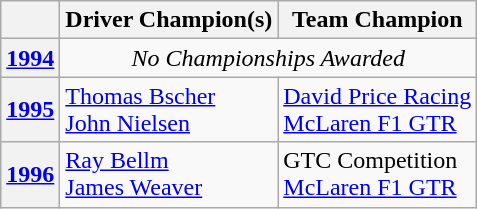<table class="wikitable">
<tr>
<th> </th>
<th>Driver Champion(s)</th>
<th>Team Champion</th>
</tr>
<tr>
<th><a href='#'>1994</a></th>
<td colspan=2 align="center"><em>No Championships Awarded</em></td>
</tr>
<tr>
<th><a href='#'>1995</a></th>
<td> <a href='#'>Thomas Bscher</a><br> <a href='#'>John Nielsen</a></td>
<td> <a href='#'>David Price Racing</a><br><a href='#'>McLaren F1 GTR</a></td>
</tr>
<tr>
<th><a href='#'>1996</a></th>
<td> <a href='#'>Ray Bellm</a><br> <a href='#'>James Weaver</a></td>
<td> GTC Competition<br><a href='#'>McLaren F1 GTR</a></td>
</tr>
</table>
